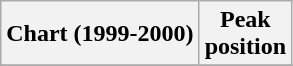<table class="wikitable plainrowheaders" style="text-align:center">
<tr>
<th scope="col">Chart (1999-2000)</th>
<th scope="col">Peak<br>position</th>
</tr>
<tr>
</tr>
</table>
